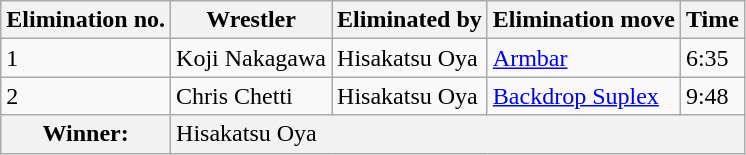<table class="wikitable">
<tr>
<th>Elimination no.</th>
<th>Wrestler</th>
<th>Eliminated by</th>
<th>Elimination move</th>
<th>Time</th>
</tr>
<tr>
<td>1</td>
<td>Koji Nakagawa</td>
<td>Hisakatsu Oya</td>
<td><a href='#'>Armbar</a></td>
<td>6:35</td>
</tr>
<tr>
<td>2</td>
<td>Chris Chetti</td>
<td>Hisakatsu Oya</td>
<td><a href='#'>Backdrop Suplex</a></td>
<td>9:48</td>
</tr>
<tr>
<th>Winner:</th>
<td colspan="5" bgcolor="#f2f2f2">Hisakatsu Oya</td>
</tr>
</table>
